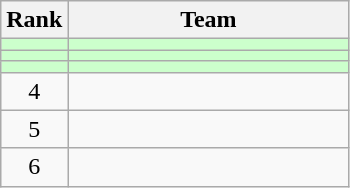<table class=wikitable style="text-align:center;">
<tr>
<th>Rank</th>
<th width=180>Team</th>
</tr>
<tr bgcolor=#CCFFCC>
<td></td>
<td align=left></td>
</tr>
<tr bgcolor=#CCFFCC>
<td></td>
<td align=left></td>
</tr>
<tr bgcolor=#CCFFCC>
<td></td>
<td align=left></td>
</tr>
<tr>
<td>4</td>
<td align=left></td>
</tr>
<tr>
<td>5</td>
<td align=left></td>
</tr>
<tr>
<td>6</td>
<td align=left></td>
</tr>
</table>
